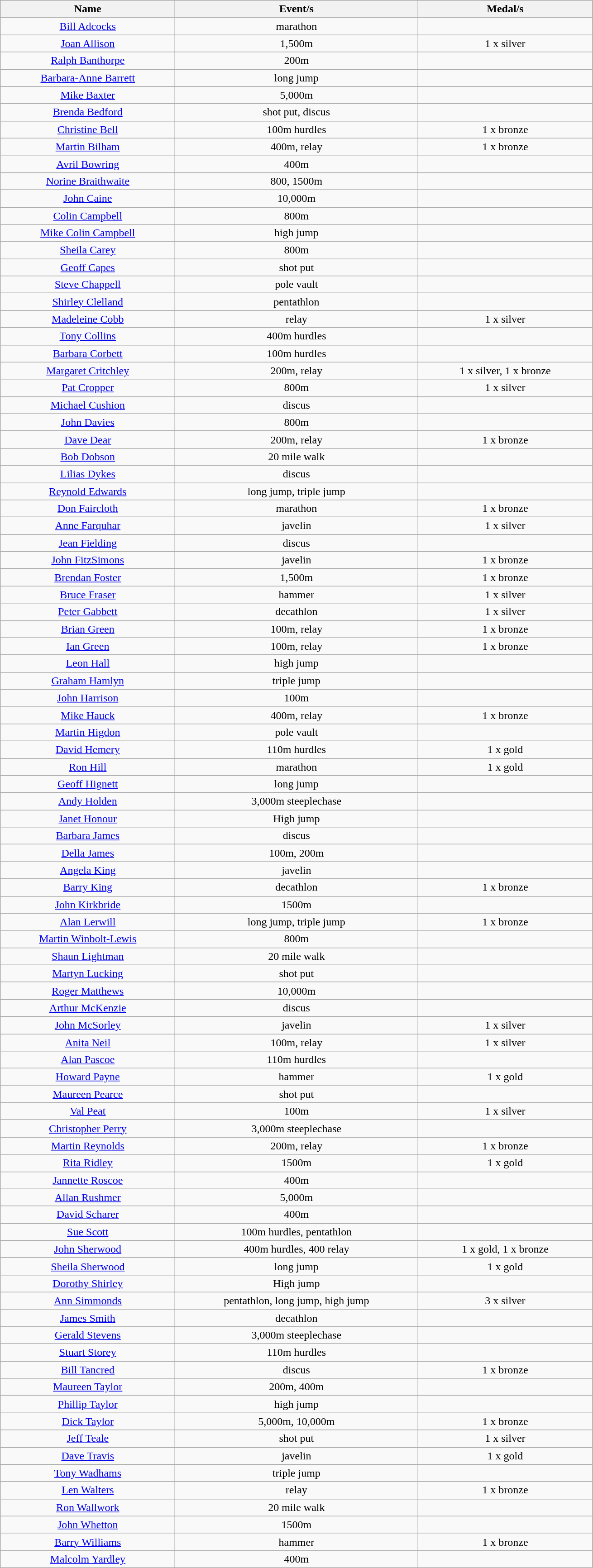<table class="wikitable" style="text-align: center">
<tr>
<th width=250>Name</th>
<th width=350>Event/s</th>
<th width=250>Medal/s</th>
</tr>
<tr>
<td><a href='#'>Bill Adcocks</a></td>
<td>marathon</td>
<td></td>
</tr>
<tr>
<td><a href='#'>Joan Allison</a></td>
<td>1,500m</td>
<td>1 x silver</td>
</tr>
<tr>
<td><a href='#'>Ralph Banthorpe</a></td>
<td>200m</td>
<td></td>
</tr>
<tr>
<td><a href='#'>Barbara-Anne Barrett</a></td>
<td>long jump</td>
<td></td>
</tr>
<tr>
<td><a href='#'>Mike Baxter</a></td>
<td>5,000m</td>
<td></td>
</tr>
<tr>
<td><a href='#'>Brenda Bedford</a></td>
<td>shot put, discus</td>
<td></td>
</tr>
<tr>
<td><a href='#'>Christine Bell</a></td>
<td>100m hurdles</td>
<td>1 x bronze</td>
</tr>
<tr>
<td><a href='#'>Martin Bilham</a></td>
<td>400m, relay</td>
<td>1 x bronze</td>
</tr>
<tr>
<td><a href='#'>Avril Bowring</a></td>
<td>400m</td>
<td></td>
</tr>
<tr>
<td><a href='#'>Norine Braithwaite</a></td>
<td>800, 1500m</td>
<td></td>
</tr>
<tr>
<td><a href='#'>John Caine</a></td>
<td>10,000m</td>
<td></td>
</tr>
<tr>
<td><a href='#'>Colin Campbell</a></td>
<td>800m</td>
<td></td>
</tr>
<tr>
<td><a href='#'>Mike Colin Campbell</a></td>
<td>high jump</td>
<td></td>
</tr>
<tr>
<td><a href='#'>Sheila Carey</a></td>
<td>800m</td>
<td></td>
</tr>
<tr>
<td><a href='#'>Geoff Capes</a></td>
<td>shot put</td>
<td></td>
</tr>
<tr>
<td><a href='#'>Steve Chappell</a></td>
<td>pole vault</td>
<td></td>
</tr>
<tr>
<td><a href='#'>Shirley Clelland</a></td>
<td>pentathlon</td>
<td></td>
</tr>
<tr>
<td><a href='#'>Madeleine Cobb</a></td>
<td>relay</td>
<td>1 x silver</td>
</tr>
<tr>
<td><a href='#'>Tony Collins</a></td>
<td>400m hurdles</td>
<td></td>
</tr>
<tr>
<td><a href='#'>Barbara Corbett</a></td>
<td>100m hurdles</td>
<td></td>
</tr>
<tr>
<td><a href='#'>Margaret Critchley</a></td>
<td>200m, relay</td>
<td>1 x silver, 1 x bronze</td>
</tr>
<tr>
<td><a href='#'>Pat Cropper</a></td>
<td>800m</td>
<td>1 x silver</td>
</tr>
<tr>
<td><a href='#'>Michael Cushion</a></td>
<td>discus</td>
<td></td>
</tr>
<tr>
<td><a href='#'>John Davies</a></td>
<td>800m</td>
<td></td>
</tr>
<tr>
<td><a href='#'>Dave Dear</a></td>
<td>200m, relay</td>
<td>1 x bronze</td>
</tr>
<tr>
<td><a href='#'>Bob Dobson</a></td>
<td>20 mile walk</td>
<td></td>
</tr>
<tr>
<td><a href='#'>Lilias Dykes</a></td>
<td>discus</td>
<td></td>
</tr>
<tr>
<td><a href='#'>Reynold Edwards</a></td>
<td>long jump, triple jump</td>
<td></td>
</tr>
<tr>
<td><a href='#'>Don Faircloth</a></td>
<td>marathon</td>
<td>1 x bronze</td>
</tr>
<tr>
<td><a href='#'>Anne Farquhar</a></td>
<td>javelin</td>
<td>1 x silver</td>
</tr>
<tr>
<td><a href='#'>Jean Fielding</a></td>
<td>discus</td>
<td></td>
</tr>
<tr>
<td><a href='#'>John FitzSimons</a></td>
<td>javelin</td>
<td>1 x bronze</td>
</tr>
<tr>
<td><a href='#'>Brendan Foster</a></td>
<td>1,500m</td>
<td>1 x bronze</td>
</tr>
<tr>
<td><a href='#'>Bruce Fraser</a></td>
<td>hammer</td>
<td>1 x silver</td>
</tr>
<tr>
<td><a href='#'>Peter Gabbett</a></td>
<td>decathlon</td>
<td>1 x silver</td>
</tr>
<tr>
<td><a href='#'>Brian Green</a></td>
<td>100m, relay</td>
<td>1 x bronze</td>
</tr>
<tr>
<td><a href='#'>Ian Green</a></td>
<td>100m, relay</td>
<td>1 x bronze</td>
</tr>
<tr>
<td><a href='#'>Leon Hall</a></td>
<td>high jump</td>
<td></td>
</tr>
<tr>
<td><a href='#'>Graham Hamlyn</a></td>
<td>triple jump</td>
<td></td>
</tr>
<tr>
<td><a href='#'>John Harrison</a></td>
<td>100m</td>
<td></td>
</tr>
<tr>
<td><a href='#'>Mike Hauck</a></td>
<td>400m, relay</td>
<td>1 x bronze</td>
</tr>
<tr>
<td><a href='#'>Martin Higdon</a></td>
<td>pole vault</td>
<td></td>
</tr>
<tr>
<td><a href='#'>David Hemery</a></td>
<td>110m hurdles</td>
<td>1 x gold</td>
</tr>
<tr>
<td><a href='#'>Ron Hill</a></td>
<td>marathon</td>
<td>1 x gold</td>
</tr>
<tr>
<td><a href='#'>Geoff Hignett</a></td>
<td>long jump</td>
<td></td>
</tr>
<tr>
<td><a href='#'>Andy Holden</a></td>
<td>3,000m steeplechase</td>
<td></td>
</tr>
<tr>
<td><a href='#'>Janet Honour</a></td>
<td>High jump</td>
<td></td>
</tr>
<tr>
<td><a href='#'>Barbara James</a></td>
<td>discus</td>
<td></td>
</tr>
<tr>
<td><a href='#'>Della James</a></td>
<td>100m, 200m</td>
<td></td>
</tr>
<tr>
<td><a href='#'>Angela King</a></td>
<td>javelin</td>
<td></td>
</tr>
<tr>
<td><a href='#'>Barry King</a></td>
<td>decathlon</td>
<td>1 x bronze</td>
</tr>
<tr>
<td><a href='#'>John Kirkbride</a></td>
<td>1500m</td>
<td></td>
</tr>
<tr>
<td><a href='#'>Alan Lerwill</a></td>
<td>long jump, triple jump</td>
<td>1 x bronze</td>
</tr>
<tr>
<td><a href='#'>Martin Winbolt-Lewis</a></td>
<td>800m</td>
<td></td>
</tr>
<tr>
<td><a href='#'>Shaun Lightman</a></td>
<td>20 mile walk</td>
<td></td>
</tr>
<tr>
<td><a href='#'>Martyn Lucking</a></td>
<td>shot put</td>
<td></td>
</tr>
<tr>
<td><a href='#'>Roger Matthews</a></td>
<td>10,000m</td>
<td></td>
</tr>
<tr>
<td><a href='#'>Arthur McKenzie</a></td>
<td>discus</td>
<td></td>
</tr>
<tr>
<td><a href='#'>John McSorley</a></td>
<td>javelin</td>
<td>1 x silver</td>
</tr>
<tr>
<td><a href='#'>Anita Neil</a></td>
<td>100m, relay</td>
<td>1 x silver</td>
</tr>
<tr>
<td><a href='#'>Alan Pascoe</a></td>
<td>110m hurdles</td>
<td></td>
</tr>
<tr>
<td><a href='#'>Howard Payne</a></td>
<td>hammer</td>
<td>1 x gold</td>
</tr>
<tr>
<td><a href='#'>Maureen Pearce</a></td>
<td>shot put</td>
<td></td>
</tr>
<tr>
<td><a href='#'>Val Peat</a></td>
<td>100m</td>
<td>1 x silver</td>
</tr>
<tr>
<td><a href='#'>Christopher Perry</a></td>
<td>3,000m steeplechase</td>
<td></td>
</tr>
<tr>
<td><a href='#'>Martin Reynolds</a></td>
<td>200m, relay</td>
<td>1 x bronze</td>
</tr>
<tr>
<td><a href='#'>Rita Ridley</a></td>
<td>1500m</td>
<td>1 x gold</td>
</tr>
<tr>
<td><a href='#'>Jannette Roscoe</a></td>
<td>400m</td>
<td></td>
</tr>
<tr>
<td><a href='#'>Allan Rushmer</a></td>
<td>5,000m</td>
<td></td>
</tr>
<tr>
<td><a href='#'>David Scharer</a></td>
<td>400m</td>
<td></td>
</tr>
<tr>
<td><a href='#'>Sue Scott</a></td>
<td>100m hurdles, pentathlon</td>
<td></td>
</tr>
<tr>
<td><a href='#'>John Sherwood</a></td>
<td>400m hurdles, 400 relay</td>
<td>1 x gold, 1 x bronze</td>
</tr>
<tr>
<td><a href='#'>Sheila Sherwood</a></td>
<td>long jump</td>
<td>1 x gold</td>
</tr>
<tr>
<td><a href='#'>Dorothy Shirley</a></td>
<td>High jump</td>
<td></td>
</tr>
<tr>
<td><a href='#'>Ann Simmonds</a></td>
<td>pentathlon, long jump, high jump</td>
<td>3 x silver</td>
</tr>
<tr>
<td><a href='#'>James Smith</a></td>
<td>decathlon</td>
<td></td>
</tr>
<tr>
<td><a href='#'>Gerald Stevens</a></td>
<td>3,000m steeplechase</td>
<td></td>
</tr>
<tr>
<td><a href='#'>Stuart Storey</a></td>
<td>110m hurdles</td>
<td></td>
</tr>
<tr>
<td><a href='#'>Bill Tancred</a></td>
<td>discus</td>
<td>1 x bronze</td>
</tr>
<tr>
<td><a href='#'>Maureen Taylor</a></td>
<td>200m, 400m</td>
<td></td>
</tr>
<tr>
<td><a href='#'>Phillip Taylor</a></td>
<td>high jump</td>
<td></td>
</tr>
<tr>
<td><a href='#'>Dick Taylor</a></td>
<td>5,000m, 10,000m</td>
<td>1 x bronze</td>
</tr>
<tr>
<td><a href='#'>Jeff Teale</a></td>
<td>shot put</td>
<td>1 x silver</td>
</tr>
<tr>
<td><a href='#'>Dave Travis</a></td>
<td>javelin</td>
<td>1 x gold</td>
</tr>
<tr>
<td><a href='#'>Tony Wadhams</a></td>
<td>triple jump</td>
<td></td>
</tr>
<tr>
<td><a href='#'>Len Walters</a></td>
<td>relay</td>
<td>1 x bronze</td>
</tr>
<tr>
<td><a href='#'>Ron Wallwork</a></td>
<td>20 mile walk</td>
<td></td>
</tr>
<tr>
<td><a href='#'>John Whetton</a></td>
<td>1500m</td>
<td></td>
</tr>
<tr>
<td><a href='#'>Barry Williams</a></td>
<td>hammer</td>
<td>1 x bronze</td>
</tr>
<tr>
<td><a href='#'>Malcolm Yardley</a></td>
<td>400m</td>
<td></td>
</tr>
</table>
